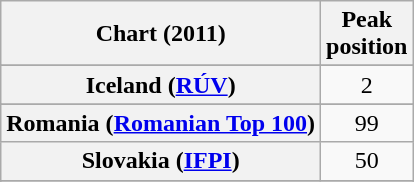<table class="wikitable sortable plainrowheaders">
<tr>
<th scope="col">Chart (2011)</th>
<th scope="col">Peak<br>position</th>
</tr>
<tr>
</tr>
<tr>
</tr>
<tr>
</tr>
<tr>
</tr>
<tr>
<th scope="row">Iceland (<a href='#'>RÚV</a>)</th>
<td style="text-align:center;">2</td>
</tr>
<tr>
</tr>
<tr>
</tr>
<tr>
<th scope="row">Romania (<a href='#'>Romanian Top 100</a>)</th>
<td style="text-align:center;">99</td>
</tr>
<tr>
<th scope="row">Slovakia (<a href='#'>IFPI</a>)</th>
<td style="text-align:center;">50</td>
</tr>
<tr>
</tr>
<tr>
</tr>
</table>
